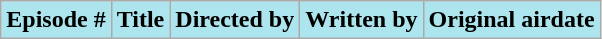<table class="wikitable plainrowheaders">
<tr style="color:black">
<th style="background: #ACE5EE;">Episode #</th>
<th style="background: #ACE5EE;">Title</th>
<th style="background: #ACE5EE;">Directed by</th>
<th style="background: #ACE5EE;">Written by</th>
<th style="background: #ACE5EE;">Original airdate<br>

</th>
</tr>
</table>
